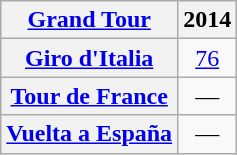<table class="wikitable plainrowheaders">
<tr>
<th scope="col"><a href='#'>Grand Tour</a></th>
<th scope="col">2014</th>
</tr>
<tr style="text-align:center;">
<th scope="row"> <a href='#'>Giro d'Italia</a></th>
<td><a href='#'>76</a></td>
</tr>
<tr style="text-align:center;">
<th scope="row"> <a href='#'>Tour de France</a></th>
<td>—</td>
</tr>
<tr style="text-align:center;">
<th scope="row"> <a href='#'>Vuelta a España</a></th>
<td>—</td>
</tr>
</table>
